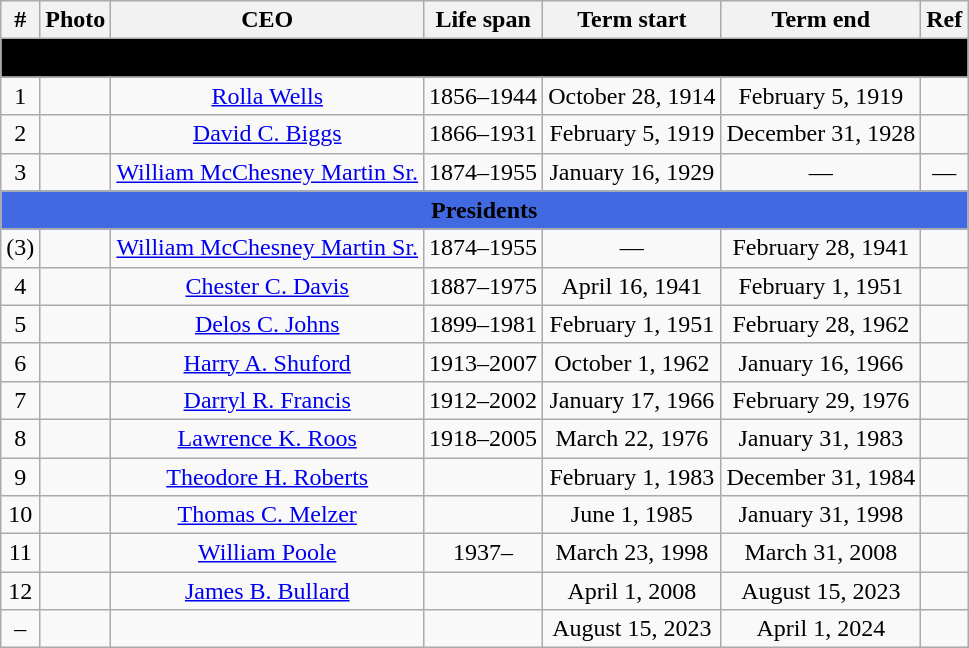<table class="wikitable" style="text-align:center">
<tr>
<th>#</th>
<th>Photo</th>
<th>CEO</th>
<th>Life span</th>
<th>Term start</th>
<th>Term end</th>
<th>Ref</th>
</tr>
<tr>
<td align="center" Colspan="18" style="background: #000000"><strong><span>Governors</span></strong></td>
</tr>
<tr>
<td>1</td>
<td></td>
<td><a href='#'>Rolla Wells</a></td>
<td>1856–1944</td>
<td>October 28, 1914</td>
<td>February 5, 1919</td>
<td align="center"></td>
</tr>
<tr>
<td>2</td>
<td></td>
<td><a href='#'>David C. Biggs</a></td>
<td>1866–1931</td>
<td>February 5, 1919</td>
<td>December 31, 1928</td>
<td align="center"></td>
</tr>
<tr>
<td>3</td>
<td></td>
<td><a href='#'>William McChesney Martin Sr.</a></td>
<td>1874–1955</td>
<td>January 16, 1929</td>
<td align="center">—</td>
<td>—</td>
</tr>
<tr>
<td align="center" Colspan="18" style="background: #4169E1"><strong><span>Presidents</span></strong></td>
</tr>
<tr>
<td>(3)</td>
<td></td>
<td><a href='#'>William McChesney Martin Sr.</a></td>
<td>1874–1955</td>
<td align="center">—</td>
<td>February 28, 1941</td>
<td align="center"></td>
</tr>
<tr>
<td>4</td>
<td></td>
<td><a href='#'>Chester C. Davis</a></td>
<td>1887–1975</td>
<td>April 16, 1941</td>
<td>February 1, 1951</td>
<td align="center"></td>
</tr>
<tr>
<td>5</td>
<td></td>
<td><a href='#'>Delos C. Johns</a></td>
<td>1899–1981</td>
<td>February 1, 1951</td>
<td>February 28, 1962</td>
<td align="center"></td>
</tr>
<tr>
<td>6</td>
<td></td>
<td><a href='#'>Harry A. Shuford</a></td>
<td>1913–2007</td>
<td>October 1, 1962</td>
<td>January 16, 1966</td>
<td align="center"></td>
</tr>
<tr>
<td>7</td>
<td></td>
<td><a href='#'>Darryl R. Francis</a></td>
<td>1912–2002</td>
<td>January 17, 1966</td>
<td>February 29, 1976</td>
<td align="center"></td>
</tr>
<tr>
<td>8</td>
<td></td>
<td><a href='#'>Lawrence K. Roos</a></td>
<td>1918–2005</td>
<td>March 22, 1976</td>
<td>January 31, 1983</td>
<td align="center"></td>
</tr>
<tr>
<td>9</td>
<td></td>
<td><a href='#'>Theodore H. Roberts</a></td>
<td></td>
<td>February 1, 1983</td>
<td>December 31, 1984</td>
<td align="center"></td>
</tr>
<tr>
<td>10</td>
<td></td>
<td><a href='#'>Thomas C. Melzer</a></td>
<td></td>
<td>June 1, 1985</td>
<td>January 31, 1998</td>
<td align="center"></td>
</tr>
<tr>
<td>11</td>
<td></td>
<td><a href='#'>William Poole</a></td>
<td>1937–</td>
<td>March 23, 1998</td>
<td>March 31, 2008</td>
<td align="center"></td>
</tr>
<tr>
<td>12</td>
<td></td>
<td><a href='#'>James B. Bullard</a></td>
<td></td>
<td>April 1, 2008</td>
<td>August 15, 2023</td>
<td align="center"></td>
</tr>
<tr>
<td>–</td>
<td></td>
<td><br></td>
<td></td>
<td>August 15, 2023</td>
<td>April 1, 2024</td>
<td></td>
</tr>
</table>
